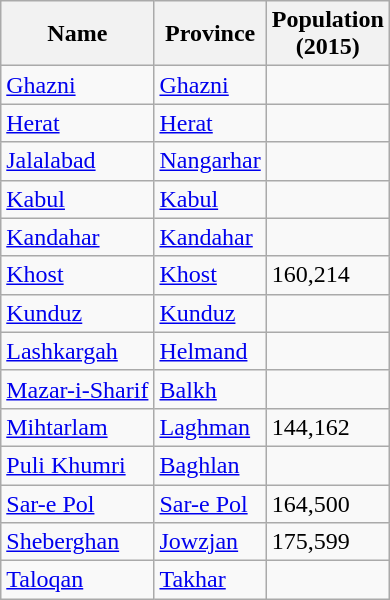<table class="wikitable sortable sticky-header col3right">
<tr>
<th>Name</th>
<th>Province</th>
<th>Population<br>(2015)</th>
</tr>
<tr>
<td><a href='#'>Ghazni</a></td>
<td><a href='#'>Ghazni</a></td>
<td></td>
</tr>
<tr>
<td><a href='#'>Herat</a></td>
<td><a href='#'>Herat</a></td>
<td></td>
</tr>
<tr>
<td><a href='#'>Jalalabad</a></td>
<td><a href='#'>Nangarhar</a></td>
<td></td>
</tr>
<tr>
<td><a href='#'>Kabul</a></td>
<td><a href='#'>Kabul</a></td>
<td></td>
</tr>
<tr>
<td><a href='#'>Kandahar</a></td>
<td><a href='#'>Kandahar</a></td>
<td></td>
</tr>
<tr>
<td><a href='#'>Khost</a></td>
<td><a href='#'>Khost</a></td>
<td>160,214</td>
</tr>
<tr>
<td><a href='#'>Kunduz</a></td>
<td><a href='#'>Kunduz</a></td>
<td></td>
</tr>
<tr>
<td><a href='#'>Lashkargah</a></td>
<td><a href='#'>Helmand</a></td>
<td></td>
</tr>
<tr>
<td><a href='#'>Mazar-i-Sharif</a></td>
<td><a href='#'>Balkh</a></td>
<td></td>
</tr>
<tr>
<td><a href='#'>Mihtarlam</a></td>
<td><a href='#'>Laghman</a></td>
<td>144,162</td>
</tr>
<tr>
<td><a href='#'>Puli Khumri</a></td>
<td><a href='#'>Baghlan</a></td>
<td></td>
</tr>
<tr>
<td><a href='#'>Sar-e Pol</a></td>
<td><a href='#'>Sar-e Pol</a></td>
<td>164,500</td>
</tr>
<tr>
<td><a href='#'>Sheberghan</a></td>
<td><a href='#'>Jowzjan</a></td>
<td>175,599</td>
</tr>
<tr>
<td><a href='#'>Taloqan</a></td>
<td><a href='#'>Takhar</a></td>
<td></td>
</tr>
</table>
